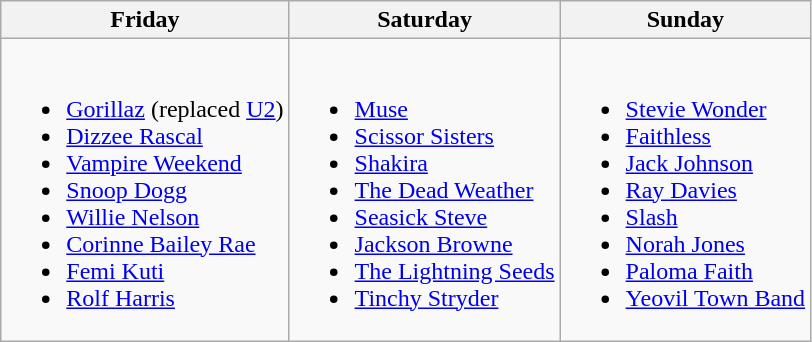<table class="wikitable">
<tr>
<th>Friday</th>
<th>Saturday</th>
<th>Sunday</th>
</tr>
<tr valign="top">
<td><br><ul><li><a href='#'>Gorillaz</a> (replaced <a href='#'>U2</a>)</li><li><a href='#'>Dizzee Rascal</a></li><li><a href='#'>Vampire Weekend</a></li><li><a href='#'>Snoop Dogg</a></li><li><a href='#'>Willie Nelson</a></li><li><a href='#'>Corinne Bailey Rae</a></li><li><a href='#'>Femi Kuti</a></li><li><a href='#'>Rolf Harris</a></li></ul></td>
<td><br><ul><li><a href='#'>Muse</a></li><li><a href='#'>Scissor Sisters</a></li><li><a href='#'>Shakira</a></li><li><a href='#'>The Dead Weather</a></li><li><a href='#'>Seasick Steve</a></li><li><a href='#'>Jackson Browne</a></li><li><a href='#'>The Lightning Seeds</a></li><li><a href='#'>Tinchy Stryder</a></li></ul></td>
<td><br><ul><li><a href='#'>Stevie Wonder</a></li><li><a href='#'>Faithless</a></li><li><a href='#'>Jack Johnson</a></li><li><a href='#'>Ray Davies</a></li><li><a href='#'>Slash</a></li><li><a href='#'>Norah Jones</a></li><li><a href='#'>Paloma Faith</a></li><li><a href='#'>Yeovil Town Band</a></li></ul></td>
</tr>
</table>
